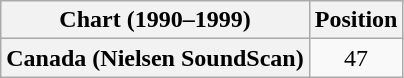<table class="wikitable plainrowheaders" style="text-align:center">
<tr>
<th>Chart (1990–1999)</th>
<th>Position</th>
</tr>
<tr>
<th scope="row">Canada (Nielsen SoundScan)</th>
<td>47</td>
</tr>
</table>
